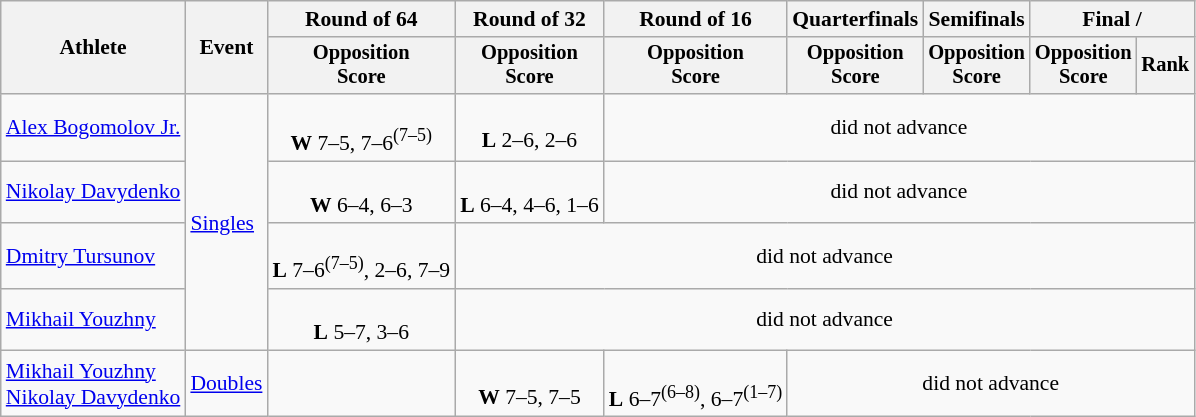<table class="wikitable" style="font-size:90%">
<tr>
<th rowspan="2">Athlete</th>
<th rowspan="2">Event</th>
<th>Round of 64</th>
<th>Round of 32</th>
<th>Round of 16</th>
<th>Quarterfinals</th>
<th>Semifinals</th>
<th colspan=2>Final / </th>
</tr>
<tr style="font-size:95%">
<th>Opposition<br>Score</th>
<th>Opposition<br>Score</th>
<th>Opposition<br>Score</th>
<th>Opposition<br>Score</th>
<th>Opposition<br>Score</th>
<th>Opposition<br>Score</th>
<th>Rank</th>
</tr>
<tr align=center>
<td align=left><a href='#'>Alex Bogomolov Jr.</a></td>
<td align=left rowspan=4><a href='#'>Singles</a></td>
<td> <br><strong>W</strong> 7–5, 7–6<sup>(7–5)</sup></td>
<td><br><strong>L</strong> 2–6, 2–6</td>
<td colspan=5>did not advance</td>
</tr>
<tr align=center>
<td align=left><a href='#'>Nikolay Davydenko</a></td>
<td><br><strong>W</strong> 6–4, 6–3</td>
<td><br> <strong>L</strong> 6–4, 4–6, 1–6</td>
<td colspan=5>did not advance</td>
</tr>
<tr align=center>
<td align=left><a href='#'>Dmitry Tursunov</a></td>
<td><br><strong>L</strong> 7–6<sup>(7–5)</sup>, 2–6, 7–9</td>
<td colspan=6>did not advance</td>
</tr>
<tr align=center>
<td align=left><a href='#'>Mikhail Youzhny</a></td>
<td><br><strong>L</strong> 5–7, 3–6</td>
<td colspan=6>did not advance</td>
</tr>
<tr align=center>
<td align=left><a href='#'>Mikhail Youzhny</a><br><a href='#'>Nikolay Davydenko</a></td>
<td align=left><a href='#'>Doubles</a></td>
<td></td>
<td><br><strong>W</strong> 7–5, 7–5</td>
<td><br><strong>L</strong> 6–7<sup>(6–8)</sup>, 6–7<sup>(1–7)</sup></td>
<td colspan=4>did not advance</td>
</tr>
</table>
